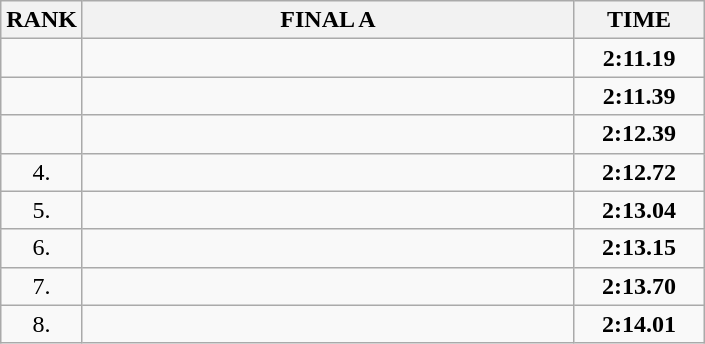<table class="wikitable">
<tr>
<th>RANK</th>
<th style="width: 20em">FINAL A</th>
<th style="width: 5em">TIME</th>
</tr>
<tr>
<td align="center"></td>
<td></td>
<td align="center"><strong>2:11.19</strong></td>
</tr>
<tr>
<td align="center"></td>
<td></td>
<td align="center"><strong>2:11.39</strong></td>
</tr>
<tr>
<td align="center"></td>
<td></td>
<td align="center"><strong>2:12.39</strong></td>
</tr>
<tr>
<td align="center">4.</td>
<td></td>
<td align="center"><strong>2:12.72</strong></td>
</tr>
<tr>
<td align="center">5.</td>
<td></td>
<td align="center"><strong>2:13.04</strong></td>
</tr>
<tr>
<td align="center">6.</td>
<td></td>
<td align="center"><strong>2:13.15</strong></td>
</tr>
<tr>
<td align="center">7.</td>
<td></td>
<td align="center"><strong>2:13.70</strong></td>
</tr>
<tr>
<td align="center">8.</td>
<td></td>
<td align="center"><strong>2:14.01</strong></td>
</tr>
</table>
